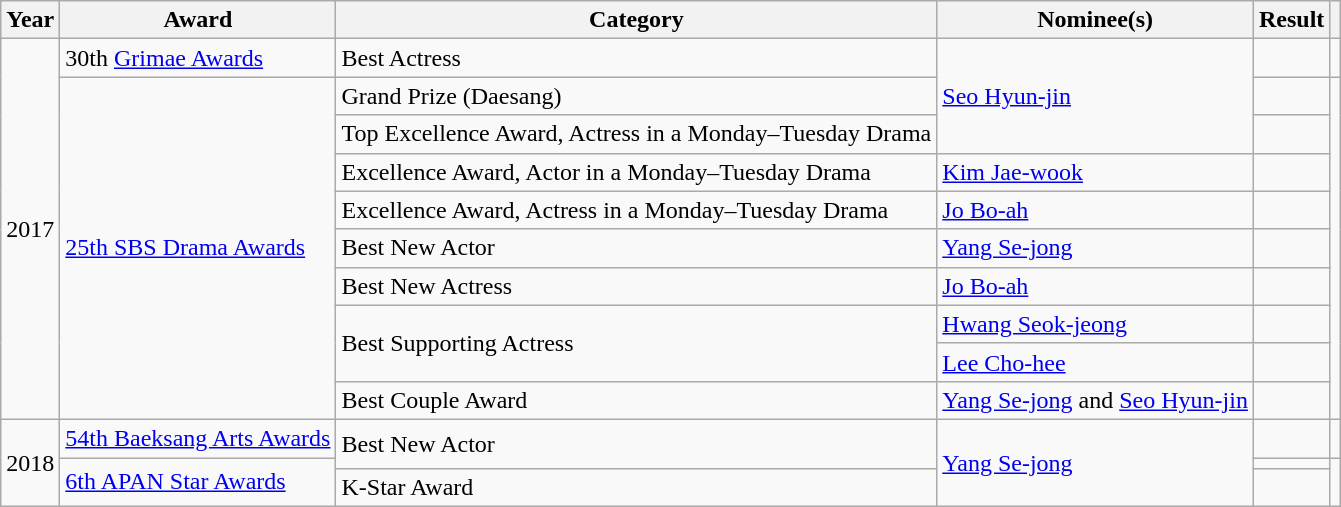<table class="wikitable">
<tr>
<th>Year</th>
<th>Award</th>
<th>Category</th>
<th>Nominee(s)</th>
<th>Result</th>
<th></th>
</tr>
<tr>
<td rowspan="10">2017</td>
<td rowspan="1">30th <a href='#'>Grimae Awards</a></td>
<td>Best Actress</td>
<td rowspan="3"><a href='#'>Seo Hyun-jin</a></td>
<td></td>
<td rowspan=1></td>
</tr>
<tr>
<td rowspan="9"><a href='#'>25th SBS Drama Awards</a></td>
<td>Grand Prize (Daesang)</td>
<td></td>
<td rowspan=9></td>
</tr>
<tr>
<td>Top Excellence Award, Actress in a Monday–Tuesday Drama</td>
<td></td>
</tr>
<tr>
<td>Excellence Award, Actor in a Monday–Tuesday Drama</td>
<td><a href='#'>Kim Jae-wook</a></td>
<td></td>
</tr>
<tr>
<td>Excellence Award, Actress in a Monday–Tuesday Drama</td>
<td><a href='#'>Jo Bo-ah</a></td>
<td></td>
</tr>
<tr>
<td>Best New Actor</td>
<td><a href='#'>Yang Se-jong</a></td>
<td></td>
</tr>
<tr>
<td>Best New Actress</td>
<td><a href='#'>Jo Bo-ah</a></td>
<td></td>
</tr>
<tr>
<td rowspan="2">Best Supporting Actress</td>
<td><a href='#'>Hwang Seok-jeong</a></td>
<td></td>
</tr>
<tr>
<td><a href='#'>Lee Cho-hee</a></td>
<td></td>
</tr>
<tr>
<td>Best Couple Award</td>
<td><a href='#'>Yang Se-jong</a> and <a href='#'>Seo Hyun-jin</a></td>
<td></td>
</tr>
<tr>
<td rowspan=3>2018</td>
<td><a href='#'>54th Baeksang Arts Awards</a></td>
<td rowspan=2>Best New Actor</td>
<td rowspan=3><a href='#'>Yang Se-jong</a></td>
<td></td>
<td></td>
</tr>
<tr>
<td rowspan=2><a href='#'>6th APAN Star Awards</a></td>
<td></td>
<td rowspan=2></td>
</tr>
<tr>
<td>K-Star Award</td>
<td></td>
</tr>
</table>
